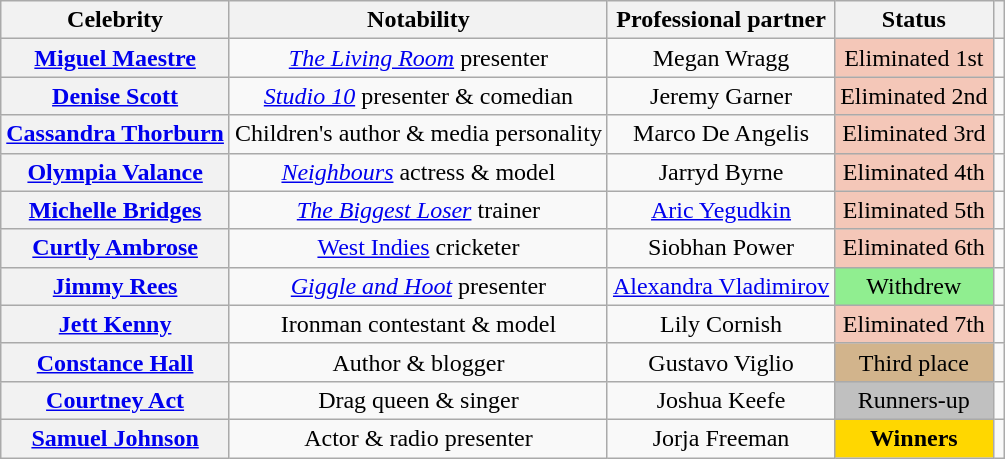<table class="wikitable sortable" style="text-align:center;">
<tr>
<th scope="col">Celebrity</th>
<th scope="col" class="unsortable">Notability</th>
<th scope="col">Professional partner</th>
<th scope="col">Status</th>
<th scope="col" class="unsortable"></th>
</tr>
<tr>
<th scope="row"><a href='#'>Miguel Maestre</a></th>
<td><em><a href='#'>The Living Room</a></em> presenter</td>
<td>Megan Wragg</td>
<td bgcolor="#F4C7B8">Eliminated 1st <br> </td>
<td></td>
</tr>
<tr>
<th scope="row"><a href='#'>Denise Scott</a></th>
<td><em><a href='#'>Studio 10</a></em> presenter & comedian</td>
<td>Jeremy Garner</td>
<td bgcolor="#F4C7B8">Eliminated 2nd <br> </td>
<td></td>
</tr>
<tr>
<th scope="row"><a href='#'>Cassandra Thorburn</a></th>
<td>Children's author & media personality</td>
<td>Marco De Angelis</td>
<td bgcolor="#F4C7B8">Eliminated 3rd <br> </td>
<td></td>
</tr>
<tr>
<th scope="row"><a href='#'>Olympia Valance</a></th>
<td><em><a href='#'>Neighbours</a></em> actress & model</td>
<td>Jarryd Byrne</td>
<td bgcolor="#F4C7B8">Eliminated 4th <br> </td>
<td></td>
</tr>
<tr>
<th scope="row"><a href='#'>Michelle Bridges</a></th>
<td><em><a href='#'>The Biggest Loser</a></em> trainer</td>
<td><a href='#'>Aric Yegudkin</a></td>
<td bgcolor="#F4C7B8">Eliminated 5th <br> </td>
<td></td>
</tr>
<tr>
<th scope="row"><a href='#'>Curtly Ambrose</a></th>
<td><a href='#'>West Indies</a> cricketer</td>
<td>Siobhan Power</td>
<td bgcolor="#F4C7B8">Eliminated 6th <br> </td>
<td></td>
</tr>
<tr>
<th scope="row"><a href='#'>Jimmy Rees</a></th>
<td><em><a href='#'>Giggle and Hoot</a></em> presenter</td>
<td><a href='#'>Alexandra Vladimirov</a></td>
<td bgcolor="lightgreen">Withdrew <br> </td>
<td></td>
</tr>
<tr>
<th scope="row"><a href='#'>Jett Kenny</a></th>
<td>Ironman contestant & model</td>
<td>Lily Cornish</td>
<td bgcolor="#F4C7B8">Eliminated 7th <br> </td>
<td></td>
</tr>
<tr>
<th scope="row"><a href='#'>Constance Hall</a></th>
<td>Author & blogger</td>
<td>Gustavo Viglio</td>
<td bgcolor="tan">Third place <br> </td>
<td></td>
</tr>
<tr>
<th scope="row"><a href='#'>Courtney Act</a></th>
<td>Drag queen & singer</td>
<td>Joshua Keefe</td>
<td bgcolor="silver">Runners-up <br> </td>
<td></td>
</tr>
<tr>
<th scope="row"><a href='#'>Samuel Johnson</a></th>
<td>Actor & radio presenter</td>
<td>Jorja Freeman</td>
<td bgcolor="gold"><strong>Winners</strong><br> </td>
<td></td>
</tr>
</table>
